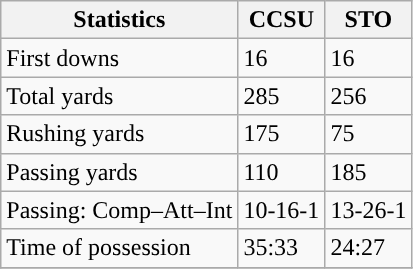<table class="wikitable" style="float: left;">
<tr>
<th>Statistics</th>
<th>CCSU</th>
<th>STO</th>
</tr>
<tr>
<td>First downs</td>
<td>16</td>
<td>16</td>
</tr>
<tr>
<td>Total yards</td>
<td>285</td>
<td>256</td>
</tr>
<tr>
<td>Rushing yards</td>
<td>175</td>
<td>75</td>
</tr>
<tr>
<td>Passing yards</td>
<td>110</td>
<td>185</td>
</tr>
<tr>
<td>Passing: Comp–Att–Int</td>
<td>10-16-1</td>
<td>13-26-1</td>
</tr>
<tr>
<td>Time of possession</td>
<td>35:33</td>
<td>24:27</td>
</tr>
<tr>
</tr>
</table>
